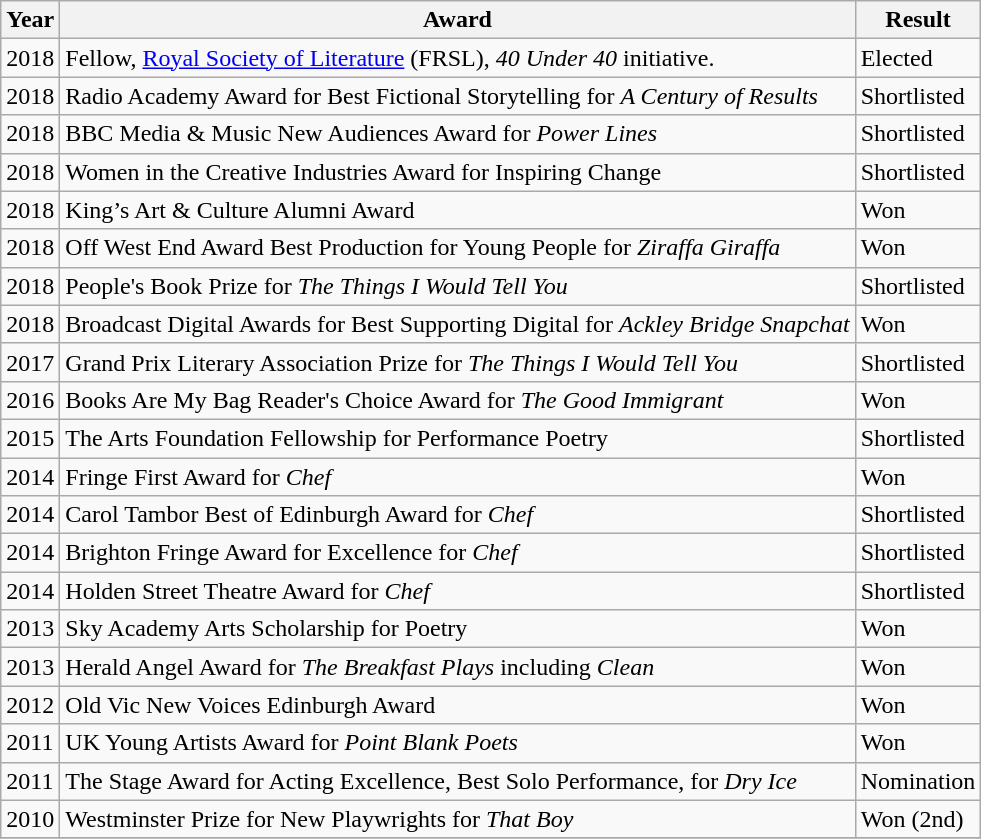<table class="wikitable">
<tr>
<th>Year</th>
<th>Award</th>
<th>Result</th>
</tr>
<tr>
<td>2018</td>
<td>Fellow, <a href='#'>Royal Society of Literature</a> (FRSL), <em>40 Under 40</em> initiative.</td>
<td>Elected</td>
</tr>
<tr>
<td>2018</td>
<td>Radio Academy Award for Best Fictional Storytelling for <em>A Century of Results</em></td>
<td>Shortlisted</td>
</tr>
<tr>
<td>2018</td>
<td>BBC Media & Music New Audiences Award for <em>Power Lines</em></td>
<td>Shortlisted</td>
</tr>
<tr>
<td>2018</td>
<td>Women in the Creative Industries Award for Inspiring Change</td>
<td>Shortlisted</td>
</tr>
<tr>
<td>2018</td>
<td>King’s Art & Culture Alumni Award</td>
<td>Won</td>
</tr>
<tr>
<td>2018</td>
<td>Off West End Award Best Production for Young People for <em>Ziraffa Giraffa</em></td>
<td>Won</td>
</tr>
<tr>
<td>2018</td>
<td>People's Book Prize for <em>The Things I Would Tell You</em></td>
<td>Shortlisted</td>
</tr>
<tr>
<td>2018</td>
<td>Broadcast Digital Awards for Best Supporting Digital for <em>Ackley Bridge Snapchat</em></td>
<td>Won</td>
</tr>
<tr>
<td>2017</td>
<td>Grand Prix Literary Association Prize for <em>The Things I Would Tell You</em></td>
<td>Shortlisted</td>
</tr>
<tr>
<td>2016</td>
<td>Books Are My Bag Reader's Choice Award for <em>The Good Immigrant</em></td>
<td>Won</td>
</tr>
<tr>
<td>2015</td>
<td>The Arts Foundation Fellowship for Performance Poetry</td>
<td>Shortlisted</td>
</tr>
<tr>
<td>2014</td>
<td>Fringe First Award for <em>Chef</em></td>
<td>Won</td>
</tr>
<tr>
<td>2014</td>
<td>Carol Tambor Best of Edinburgh Award for <em>Chef</em></td>
<td>Shortlisted</td>
</tr>
<tr>
<td>2014</td>
<td>Brighton Fringe Award for Excellence for <em>Chef</em></td>
<td>Shortlisted</td>
</tr>
<tr>
<td>2014</td>
<td>Holden Street Theatre Award for <em>Chef</em></td>
<td>Shortlisted</td>
</tr>
<tr>
<td>2013</td>
<td>Sky Academy Arts Scholarship for Poetry</td>
<td>Won</td>
</tr>
<tr>
<td>2013</td>
<td>Herald Angel Award for <em>The Breakfast Plays</em> including <em>Clean</em></td>
<td>Won</td>
</tr>
<tr>
<td>2012</td>
<td>Old Vic New Voices Edinburgh Award</td>
<td>Won</td>
</tr>
<tr>
<td>2011</td>
<td>UK Young Artists Award for <em>Point Blank Poets</em></td>
<td>Won</td>
</tr>
<tr>
<td>2011</td>
<td>The Stage Award for Acting Excellence, Best Solo Performance, for <em>Dry Ice</em></td>
<td>Nomination</td>
</tr>
<tr>
<td>2010</td>
<td>Westminster Prize for New Playwrights for <em>That Boy</em></td>
<td>Won (2nd)</td>
</tr>
<tr>
</tr>
</table>
